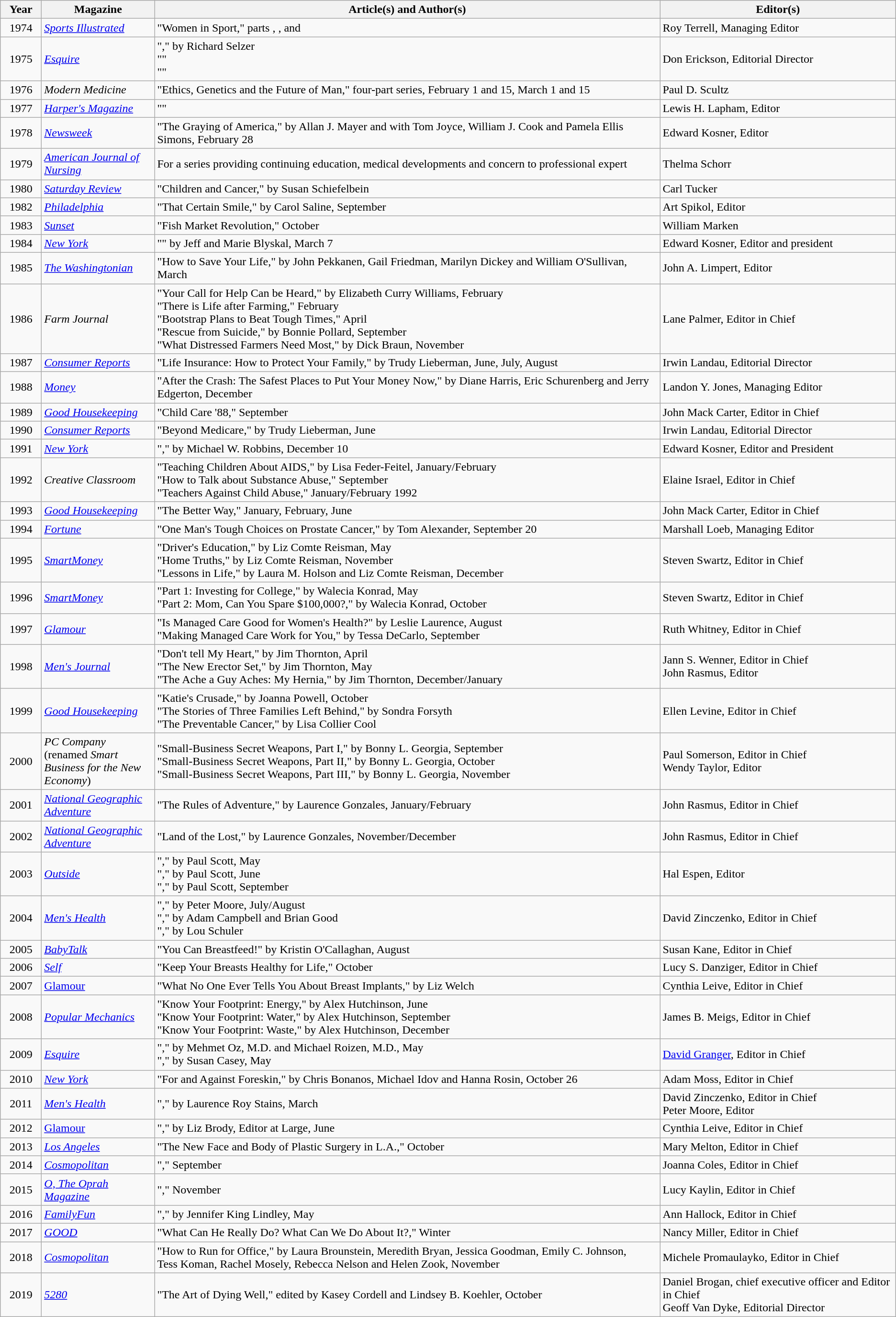<table class="sortable wikitable plainrowheaders">
<tr>
<th scope="col" style="width:50px;">Year</th>
<th scope="col" style="width:150px;">Magazine</th>
<th>Article(s) and Author(s)</th>
<th>Editor(s)</th>
</tr>
<tr>
<td align=center>1974</td>
<td><em><a href='#'>Sports Illustrated</a></em></td>
<td>"Women in Sport," parts , , and </td>
<td>Roy Terrell, Managing Editor</td>
</tr>
<tr>
<td align=center>1975</td>
<td><em><a href='#'>Esquire</a></em></td>
<td>"," by Richard Selzer<br>""<br>""</td>
<td>Don Erickson, Editorial Director</td>
</tr>
<tr>
<td align=center>1976</td>
<td><em>Modern Medicine</em></td>
<td>"Ethics, Genetics and the Future of Man," four-part series, February 1 and 15, March 1 and 15</td>
<td>Paul D. Scultz</td>
</tr>
<tr>
<td align=center>1977</td>
<td><em><a href='#'>Harper's Magazine</a></em></td>
<td>""</td>
<td>Lewis H. Lapham, Editor</td>
</tr>
<tr>
<td align=center>1978</td>
<td><em><a href='#'>Newsweek</a></em></td>
<td>"The Graying of America," by Allan J. Mayer and with Tom Joyce, William J. Cook and Pamela Ellis Simons, February 28</td>
<td>Edward Kosner, Editor</td>
</tr>
<tr>
<td align=center>1979</td>
<td><em><a href='#'>American Journal of Nursing</a></em></td>
<td>For a series providing continuing education, medical developments and concern to professional expert</td>
<td>Thelma Schorr</td>
</tr>
<tr>
<td align=center>1980</td>
<td><em><a href='#'>Saturday Review</a></em></td>
<td>"Children and Cancer," by Susan Schiefelbein</td>
<td>Carl Tucker</td>
</tr>
<tr>
<td align=center>1982</td>
<td><em><a href='#'>Philadelphia</a></em></td>
<td>"That Certain Smile," by Carol Saline, September</td>
<td>Art Spikol, Editor</td>
</tr>
<tr>
<td align=center>1983</td>
<td><em><a href='#'>Sunset</a></em></td>
<td>"Fish Market Revolution," October</td>
<td>William Marken</td>
</tr>
<tr>
<td align=center>1984</td>
<td><em><a href='#'>New York</a></em></td>
<td>"" by Jeff and Marie Blyskal, March 7</td>
<td>Edward Kosner, Editor and president</td>
</tr>
<tr>
<td align=center>1985</td>
<td><em><a href='#'>The Washingtonian</a></em></td>
<td>"How to Save Your Life," by John Pekkanen, Gail Friedman, Marilyn Dickey and William O'Sullivan, March</td>
<td>John A. Limpert, Editor</td>
</tr>
<tr>
<td align=center>1986</td>
<td><em>Farm Journal</em></td>
<td>"Your Call for Help Can be Heard," by Elizabeth Curry Williams, February<br>"There is Life after Farming," February<br>"Bootstrap Plans to Beat Tough Times," April<br>"Rescue from Suicide," by Bonnie Pollard, September<br>"What Distressed Farmers Need Most," by Dick Braun, November</td>
<td>Lane Palmer, Editor in Chief</td>
</tr>
<tr>
<td align=center>1987</td>
<td><em><a href='#'>Consumer Reports</a></em></td>
<td>"Life Insurance: How to Protect Your Family," by Trudy Lieberman, June, July, August</td>
<td>Irwin Landau, Editorial Director</td>
</tr>
<tr>
<td align=center>1988</td>
<td><em><a href='#'>Money</a></em></td>
<td>"After the Crash: The Safest Places to Put Your Money Now," by Diane Harris, Eric Schurenberg and Jerry Edgerton, December</td>
<td>Landon Y. Jones, Managing Editor</td>
</tr>
<tr>
<td align=center>1989</td>
<td><em><a href='#'>Good Housekeeping</a></em></td>
<td>"Child Care '88," September</td>
<td>John Mack Carter, Editor in Chief</td>
</tr>
<tr>
<td align=center>1990</td>
<td><em><a href='#'>Consumer Reports</a></em></td>
<td>"Beyond Medicare," by Trudy Lieberman, June</td>
<td>Irwin Landau, Editorial Director</td>
</tr>
<tr>
<td align=center>1991</td>
<td><em><a href='#'>New York</a></em></td>
<td>"," by Michael W. Robbins, December 10</td>
<td>Edward Kosner, Editor and President</td>
</tr>
<tr>
<td align=center>1992</td>
<td><em>Creative Classroom</em></td>
<td>"Teaching Children About AIDS," by Lisa Feder-Feitel, January/February<br>"How to Talk about Substance Abuse," September<br>"Teachers Against Child Abuse," January/February 1992</td>
<td>Elaine Israel, Editor in Chief</td>
</tr>
<tr>
<td align=center>1993</td>
<td><em><a href='#'>Good Housekeeping</a></em></td>
<td>"The Better Way," January, February, June</td>
<td>John Mack Carter, Editor in Chief</td>
</tr>
<tr>
<td align=center>1994</td>
<td><em><a href='#'>Fortune</a></em></td>
<td>"One Man's Tough Choices on Prostate Cancer," by Tom Alexander, September 20</td>
<td>Marshall Loeb, Managing Editor</td>
</tr>
<tr>
<td align=center>1995</td>
<td><em><a href='#'>SmartMoney</a></em></td>
<td>"Driver's Education," by Liz Comte Reisman, May<br>"Home Truths," by Liz Comte Reisman, November<br>"Lessons in Life," by Laura M. Holson and Liz Comte Reisman, December</td>
<td>Steven Swartz, Editor in Chief</td>
</tr>
<tr>
<td align=center>1996</td>
<td><em><a href='#'>SmartMoney</a></em></td>
<td>"Part 1: Investing for College," by Walecia Konrad, May<br>"Part 2: Mom, Can You Spare $100,000?," by Walecia Konrad, October</td>
<td>Steven Swartz, Editor in Chief</td>
</tr>
<tr>
<td align=center>1997</td>
<td><em><a href='#'>Glamour</a></em></td>
<td>"Is Managed Care Good for Women's Health?" by Leslie Laurence, August<br>"Making Managed Care Work for You," by Tessa DeCarlo, September</td>
<td>Ruth Whitney, Editor in Chief</td>
</tr>
<tr>
<td align=center>1998</td>
<td><em><a href='#'>Men's Journal</a></em></td>
<td>"Don't tell My Heart," by Jim Thornton, April<br>"The New Erector Set," by Jim Thornton, May<br>"The Ache a Guy Aches: My Hernia," by Jim Thornton, December/January</td>
<td>Jann S. Wenner, Editor in Chief<br>John Rasmus, Editor</td>
</tr>
<tr>
<td align=center>1999</td>
<td><em><a href='#'>Good Housekeeping</a></em></td>
<td>"Katie's Crusade," by Joanna Powell, October<br>"The Stories of Three Families Left Behind," by Sondra Forsyth<br>"The Preventable Cancer," by Lisa Collier Cool</td>
<td>Ellen Levine, Editor in Chief</td>
</tr>
<tr>
<td align=center>2000</td>
<td><em>PC Company</em> (renamed <em>Smart Business for the New Economy</em>)</td>
<td>"Small-Business Secret Weapons, Part I," by Bonny L. Georgia, September<br>"Small-Business Secret Weapons, Part II," by Bonny L. Georgia, October<br>"Small-Business Secret Weapons, Part III," by Bonny L. Georgia, November</td>
<td>Paul Somerson, Editor in Chief<br>Wendy Taylor, Editor</td>
</tr>
<tr>
<td align=center>2001</td>
<td><em><a href='#'>National Geographic Adventure</a></em></td>
<td>"The Rules of Adventure," by Laurence Gonzales, January/February</td>
<td>John Rasmus, Editor in Chief</td>
</tr>
<tr>
<td align=center>2002</td>
<td><em><a href='#'>National Geographic Adventure</a></em></td>
<td>"Land of the Lost," by Laurence Gonzales, November/December</td>
<td>John Rasmus, Editor in Chief</td>
</tr>
<tr>
<td align=center>2003</td>
<td><em><a href='#'>Outside</a></em></td>
<td>"," by Paul Scott, May<br>"," by Paul Scott, June<br>"," by Paul Scott, September</td>
<td>Hal Espen, Editor</td>
</tr>
<tr>
<td align=center>2004</td>
<td><em><a href='#'>Men's Health</a></em></td>
<td>"," by Peter Moore, July/August<br>"," by Adam Campbell and Brian Good<br>"," by Lou Schuler</td>
<td>David Zinczenko, Editor in Chief</td>
</tr>
<tr>
<td align=center>2005</td>
<td><em><a href='#'>BabyTalk</a></em></td>
<td>"You Can Breastfeed!" by Kristin O'Callaghan, August</td>
<td>Susan Kane, Editor in Chief</td>
</tr>
<tr>
<td align=center>2006</td>
<td><em><a href='#'>Self</a></em></td>
<td>"Keep Your Breasts Healthy for Life," October</td>
<td>Lucy S. Danziger, Editor in Chief</td>
</tr>
<tr>
<td align=center>2007</td>
<td><a href='#'>Glamour</a></td>
<td>"What No One Ever Tells You About Breast Implants," by Liz Welch</td>
<td>Cynthia Leive, Editor in Chief</td>
</tr>
<tr>
<td align=center>2008</td>
<td><em><a href='#'>Popular Mechanics</a></em></td>
<td>"Know Your Footprint: Energy," by Alex Hutchinson, June<br>"Know Your Footprint: Water," by Alex Hutchinson, September<br>"Know Your Footprint: Waste," by Alex Hutchinson, December</td>
<td>James B. Meigs, Editor in Chief</td>
</tr>
<tr>
<td align=center>2009</td>
<td><em><a href='#'>Esquire</a></em></td>
<td>"," by Mehmet Oz, M.D. and Michael Roizen, M.D., May<br>"," by Susan Casey, May</td>
<td><a href='#'>David Granger</a>, Editor in Chief</td>
</tr>
<tr>
<td align=center>2010</td>
<td><em><a href='#'>New York</a></em></td>
<td>"For and Against Foreskin," by Chris Bonanos, Michael Idov and Hanna Rosin, October 26</td>
<td>Adam Moss, Editor in Chief</td>
</tr>
<tr>
<td align=center>2011</td>
<td><em><a href='#'>Men's Health</a></em></td>
<td>"," by Laurence Roy Stains, March</td>
<td>David Zinczenko, Editor in Chief<br>Peter Moore, Editor</td>
</tr>
<tr>
<td align=center>2012</td>
<td><a href='#'>Glamour</a></td>
<td>"," by Liz Brody, Editor at Large, June</td>
<td>Cynthia Leive, Editor in Chief</td>
</tr>
<tr>
<td align=center>2013</td>
<td><em><a href='#'>Los Angeles</a></em></td>
<td>"The New Face and Body of Plastic Surgery in L.A.," October</td>
<td>Mary Melton, Editor in Chief</td>
</tr>
<tr>
<td align=center>2014</td>
<td><em><a href='#'>Cosmopolitan</a></em></td>
<td>"," September</td>
<td>Joanna Coles, Editor in Chief</td>
</tr>
<tr>
<td align=center>2015</td>
<td><em><a href='#'>O, The Oprah Magazine</a></em></td>
<td>"," November</td>
<td>Lucy Kaylin, Editor in Chief</td>
</tr>
<tr>
<td align=center>2016</td>
<td><em><a href='#'>FamilyFun</a></em></td>
<td>"," by Jennifer King Lindley, May</td>
<td>Ann Hallock, Editor in Chief</td>
</tr>
<tr>
<td align=center>2017</td>
<td><em><a href='#'>GOOD</a></em></td>
<td>"What Can He Really Do? What Can We Do About It?," Winter</td>
<td>Nancy Miller, Editor in Chief</td>
</tr>
<tr>
<td align=center>2018</td>
<td><em><a href='#'>Cosmopolitan</a></em></td>
<td>"How to Run for Office," by Laura Brounstein, Meredith Bryan, Jessica Goodman, Emily C. Johnson,<br>Tess Koman, Rachel Mosely, Rebecca Nelson and Helen Zook, November</td>
<td>Michele Promaulayko, Editor in Chief</td>
</tr>
<tr>
<td align=center>2019</td>
<td><em><a href='#'>5280</a></em></td>
<td>"The Art of Dying Well," edited by Kasey Cordell and Lindsey B. Koehler, October</td>
<td>Daniel Brogan, chief executive officer and Editor in Chief<br>Geoff Van Dyke, Editorial Director</td>
</tr>
</table>
